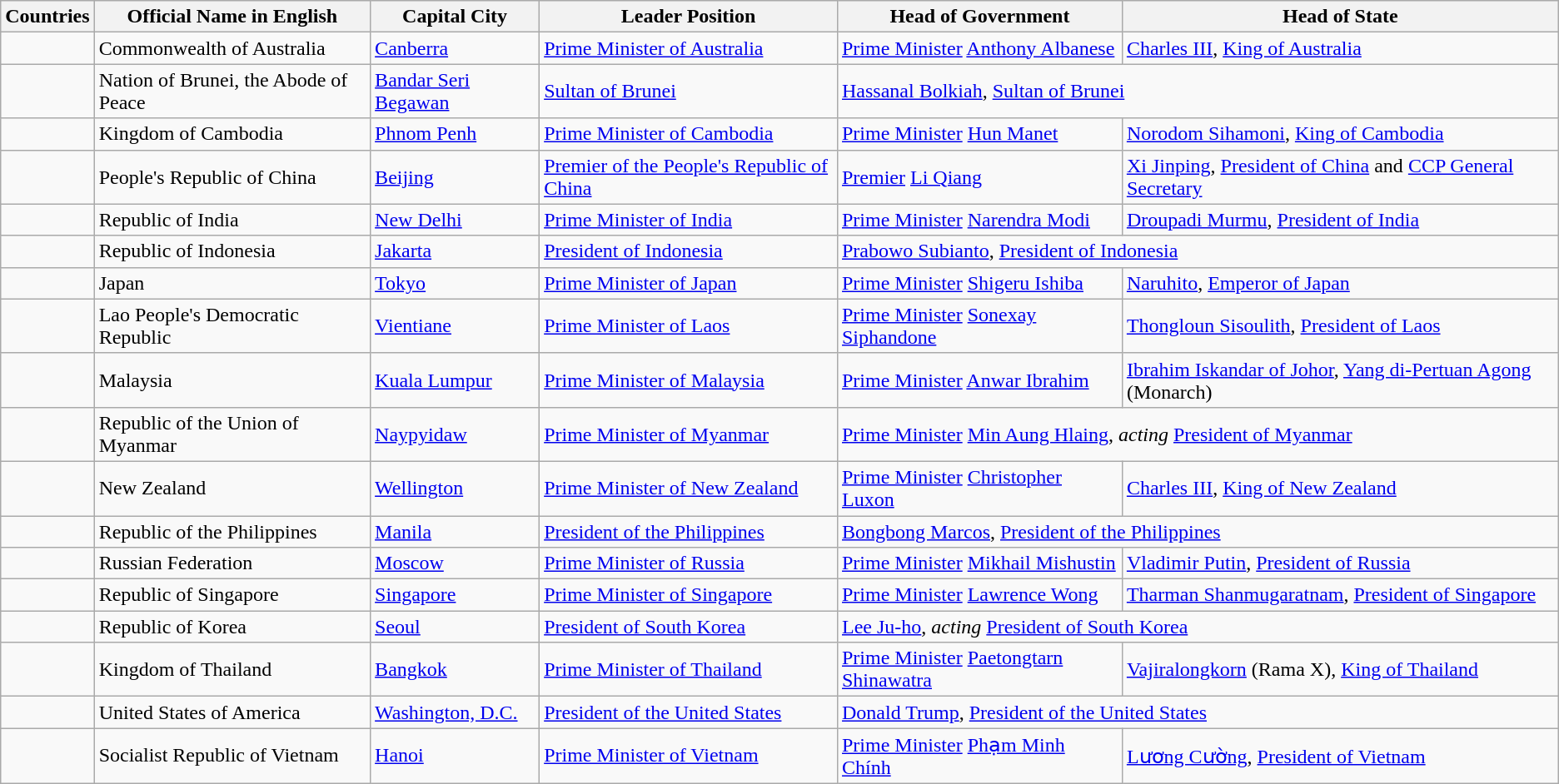<table class="wikitable">
<tr>
<th>Countries</th>
<th>Official Name in English</th>
<th>Capital City</th>
<th>Leader Position</th>
<th>Head of Government</th>
<th>Head of State</th>
</tr>
<tr>
<td></td>
<td>Commonwealth of Australia</td>
<td><a href='#'>Canberra</a></td>
<td><a href='#'>Prime Minister of Australia</a></td>
<td><a href='#'>Prime Minister</a> <a href='#'>Anthony Albanese</a></td>
<td><a href='#'>Charles III</a>, <a href='#'>King of Australia</a></td>
</tr>
<tr>
<td></td>
<td>Nation of Brunei, the Abode of Peace</td>
<td><a href='#'>Bandar Seri Begawan</a></td>
<td><a href='#'>Sultan of Brunei</a></td>
<td colspan="2"><a href='#'>Hassanal Bolkiah</a>, <a href='#'>Sultan of Brunei</a></td>
</tr>
<tr>
<td></td>
<td>Kingdom of Cambodia</td>
<td><a href='#'>Phnom Penh</a></td>
<td><a href='#'>Prime Minister of Cambodia</a></td>
<td><a href='#'>Prime Minister</a> <a href='#'>Hun Manet</a></td>
<td><a href='#'>Norodom Sihamoni</a>, <a href='#'>King of Cambodia</a></td>
</tr>
<tr>
<td></td>
<td>People's Republic of China</td>
<td><a href='#'>Beijing</a></td>
<td><a href='#'>Premier of the People's Republic of China</a></td>
<td><a href='#'>Premier</a> <a href='#'>Li Qiang</a></td>
<td><a href='#'>Xi Jinping</a>, <a href='#'>President of China</a> and <a href='#'>CCP General Secretary</a></td>
</tr>
<tr>
<td></td>
<td>Republic of India</td>
<td><a href='#'>New Delhi</a></td>
<td><a href='#'>Prime Minister of India</a></td>
<td><a href='#'>Prime Minister</a> <a href='#'>Narendra Modi</a></td>
<td><a href='#'>Droupadi Murmu</a>, <a href='#'>President of India</a></td>
</tr>
<tr>
<td></td>
<td>Republic of Indonesia</td>
<td><a href='#'>Jakarta</a></td>
<td><a href='#'>President of Indonesia</a></td>
<td colspan="2"><a href='#'>Prabowo Subianto</a>, <a href='#'>President of Indonesia</a></td>
</tr>
<tr>
<td></td>
<td>Japan</td>
<td><a href='#'>Tokyo</a></td>
<td><a href='#'>Prime Minister of Japan</a></td>
<td><a href='#'>Prime Minister</a> <a href='#'>Shigeru Ishiba</a></td>
<td><a href='#'>Naruhito</a>, <a href='#'>Emperor of Japan</a></td>
</tr>
<tr>
<td></td>
<td>Lao People's Democratic Republic</td>
<td><a href='#'>Vientiane</a></td>
<td><a href='#'>Prime Minister of Laos</a></td>
<td><a href='#'>Prime Minister</a> <a href='#'>Sonexay Siphandone</a></td>
<td><a href='#'>Thongloun Sisoulith</a>, <a href='#'>President of Laos</a></td>
</tr>
<tr>
<td></td>
<td>Malaysia</td>
<td><a href='#'>Kuala Lumpur</a></td>
<td><a href='#'>Prime Minister of Malaysia</a></td>
<td><a href='#'>Prime Minister</a> <a href='#'>Anwar Ibrahim</a></td>
<td><a href='#'>Ibrahim Iskandar of Johor</a>, <a href='#'>Yang di-Pertuan Agong</a> (Monarch)</td>
</tr>
<tr>
<td></td>
<td>Republic of the Union of Myanmar</td>
<td><a href='#'>Naypyidaw</a></td>
<td><a href='#'>Prime Minister of Myanmar</a></td>
<td colspan="2"><a href='#'>Prime Minister</a> <a href='#'>Min Aung Hlaing</a>, <em>acting</em> <a href='#'>President of Myanmar</a></td>
</tr>
<tr>
<td></td>
<td>New Zealand</td>
<td><a href='#'>Wellington</a></td>
<td><a href='#'>Prime Minister of New Zealand</a></td>
<td><a href='#'>Prime Minister</a> <a href='#'>Christopher Luxon</a></td>
<td><a href='#'>Charles III</a>, <a href='#'>King of New Zealand</a></td>
</tr>
<tr>
<td></td>
<td>Republic of the Philippines</td>
<td><a href='#'>Manila</a></td>
<td><a href='#'>President of the Philippines</a></td>
<td colspan="2"><a href='#'>Bongbong Marcos</a>, <a href='#'>President of the Philippines</a></td>
</tr>
<tr>
<td></td>
<td>Russian Federation</td>
<td><a href='#'>Moscow</a></td>
<td><a href='#'>Prime Minister of Russia</a></td>
<td><a href='#'>Prime Minister</a> <a href='#'>Mikhail Mishustin</a></td>
<td><a href='#'>Vladimir Putin</a>, <a href='#'>President of Russia</a></td>
</tr>
<tr>
<td></td>
<td>Republic of Singapore</td>
<td><a href='#'>Singapore</a></td>
<td><a href='#'>Prime Minister of Singapore</a></td>
<td><a href='#'>Prime Minister</a> <a href='#'>Lawrence Wong</a></td>
<td><a href='#'>Tharman Shanmugaratnam</a>, <a href='#'>President of Singapore</a></td>
</tr>
<tr>
<td></td>
<td>Republic of Korea</td>
<td><a href='#'>Seoul</a></td>
<td><a href='#'>President of South Korea</a></td>
<td colspan="2"><a href='#'>Lee Ju-ho</a>, <em>acting</em> <a href='#'>President of South Korea</a></td>
</tr>
<tr>
<td></td>
<td>Kingdom of Thailand</td>
<td><a href='#'>Bangkok</a></td>
<td><a href='#'>Prime Minister of Thailand</a></td>
<td><a href='#'>Prime Minister</a> <a href='#'>Paetongtarn Shinawatra</a></td>
<td><a href='#'>Vajiralongkorn</a> (Rama X), <a href='#'>King of Thailand</a></td>
</tr>
<tr>
<td></td>
<td>United States of America</td>
<td><a href='#'>Washington, D.C.</a></td>
<td><a href='#'>President of the United States</a></td>
<td colspan="2"><a href='#'>Donald Trump</a>, <a href='#'>President of the United States</a></td>
</tr>
<tr>
<td></td>
<td>Socialist Republic of Vietnam</td>
<td><a href='#'>Hanoi</a></td>
<td><a href='#'>Prime Minister of Vietnam</a></td>
<td><a href='#'>Prime Minister</a> <a href='#'>Phạm Minh Chính</a></td>
<td><a href='#'>Lương Cường</a>, <a href='#'>President of Vietnam</a></td>
</tr>
</table>
